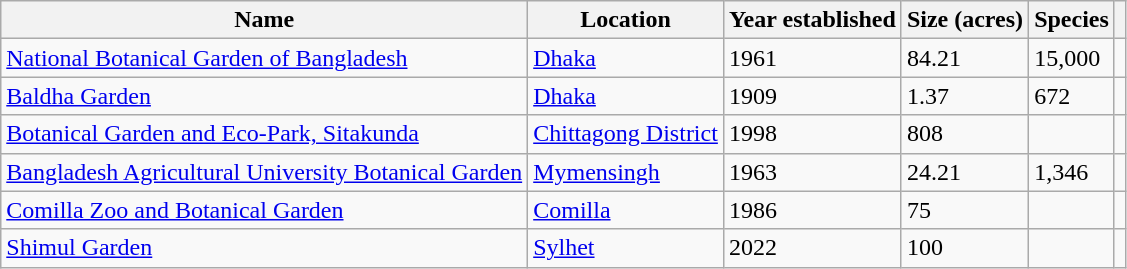<table class="wikitable sortable">
<tr>
<th>Name</th>
<th>Location</th>
<th>Year established</th>
<th>Size (acres)</th>
<th>Species</th>
<th scope="col" class="unsortable"></th>
</tr>
<tr>
<td><a href='#'>National Botanical Garden of Bangladesh</a></td>
<td><a href='#'>Dhaka</a></td>
<td>1961</td>
<td>84.21</td>
<td>15,000</td>
<td></td>
</tr>
<tr>
<td><a href='#'>Baldha Garden</a></td>
<td><a href='#'>Dhaka</a></td>
<td>1909</td>
<td>1.37</td>
<td>672</td>
<td></td>
</tr>
<tr>
<td><a href='#'>Botanical Garden and Eco-Park, Sitakunda</a></td>
<td><a href='#'>Chittagong District</a></td>
<td>1998</td>
<td>808</td>
<td></td>
<td></td>
</tr>
<tr>
<td><a href='#'>Bangladesh Agricultural University Botanical Garden</a></td>
<td><a href='#'>Mymensingh</a></td>
<td>1963</td>
<td>24.21</td>
<td>1,346</td>
<td></td>
</tr>
<tr>
<td><a href='#'>Comilla Zoo and Botanical Garden</a></td>
<td><a href='#'>Comilla</a></td>
<td>1986</td>
<td>75</td>
<td></td>
<td></td>
</tr>
<tr>
<td><a href='#'>Shimul Garden</a></td>
<td><a href='#'>Sylhet</a></td>
<td>2022</td>
<td>100</td>
<td></td>
<td></td>
</tr>
</table>
